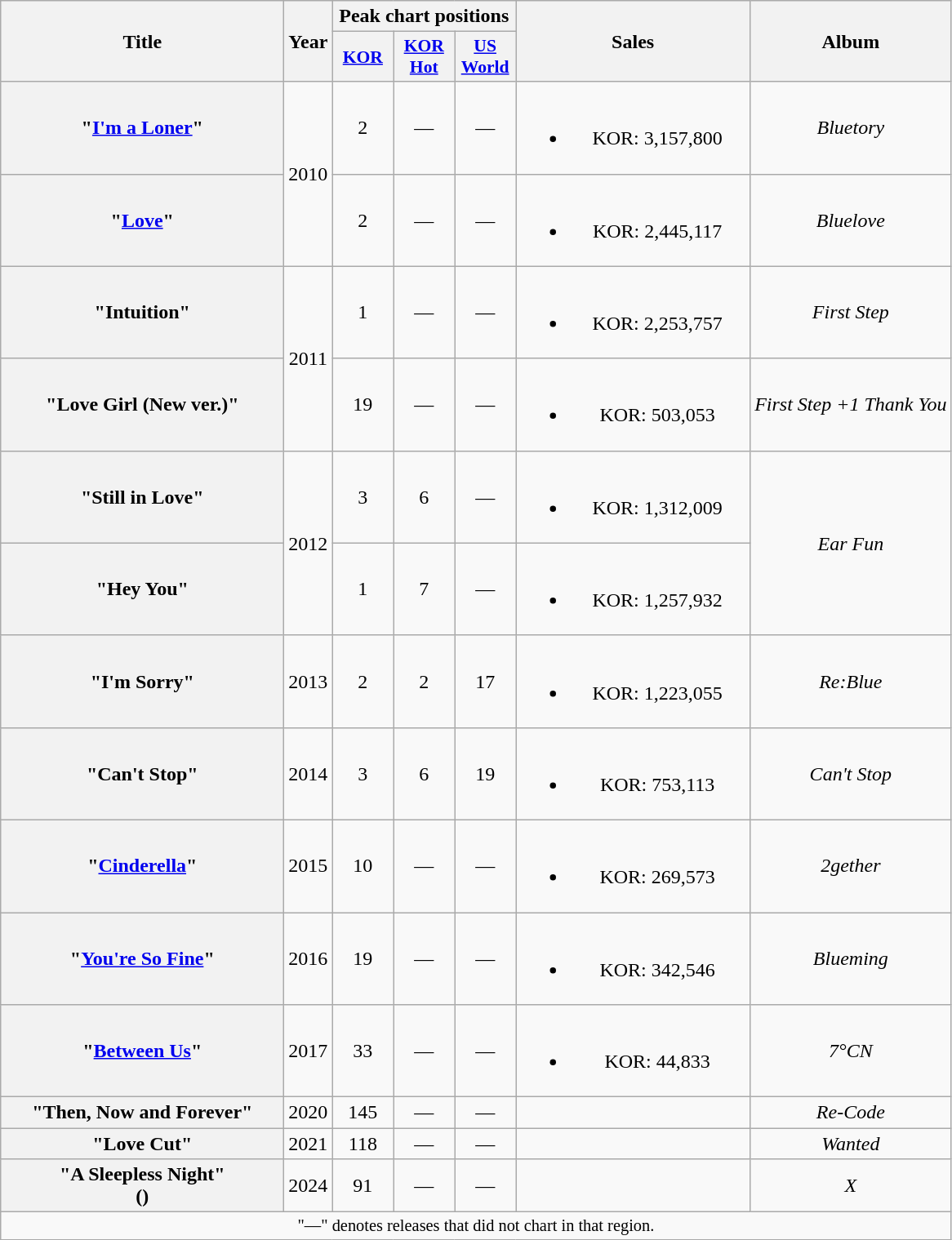<table class="wikitable plainrowheaders" style="text-align:center" border="1">
<tr>
<th rowspan="2" scope="col" style="width:14em">Title</th>
<th rowspan="2" scope="col">Year</th>
<th colspan="3" scope="col">Peak chart positions</th>
<th rowspan="2" scope="col" style="width:11.5em">Sales</th>
<th rowspan="2" scope="col">Album</th>
</tr>
<tr>
<th scope="col" style="width:3em;font-size:90%"><a href='#'>KOR</a><br></th>
<th scope="col" style="width:3em;font-size:90%"><a href='#'>KOR<br>Hot</a><br></th>
<th scope="col" style="width:3em;font-size:90%"><a href='#'>US<br>World</a><br></th>
</tr>
<tr>
<th scope="row">"<a href='#'>I'm a Loner</a>"</th>
<td rowspan="2">2010</td>
<td>2</td>
<td>—</td>
<td>—</td>
<td><br><ul><li>KOR: 3,157,800</li></ul></td>
<td><em>Bluetory</em></td>
</tr>
<tr>
<th scope="row">"<a href='#'>Love</a>"</th>
<td>2</td>
<td>—</td>
<td>—</td>
<td><br><ul><li>KOR: 2,445,117</li></ul></td>
<td><em>Bluelove</em></td>
</tr>
<tr>
<th scope="row">"Intuition"</th>
<td rowspan="2">2011</td>
<td>1</td>
<td>—</td>
<td>—</td>
<td><br><ul><li>KOR: 2,253,757</li></ul></td>
<td><em>First Step</em></td>
</tr>
<tr>
<th scope="row">"Love Girl (New ver.)"</th>
<td>19</td>
<td>—</td>
<td>—</td>
<td><br><ul><li>KOR: 503,053</li></ul></td>
<td><em>First Step +1 Thank You</em></td>
</tr>
<tr>
<th scope="row">"Still in Love"</th>
<td rowspan="2">2012</td>
<td>3</td>
<td>6</td>
<td>—</td>
<td><br><ul><li>KOR: 1,312,009</li></ul></td>
<td rowspan="2"><em>Ear Fun</em></td>
</tr>
<tr>
<th scope="row">"Hey You"</th>
<td>1</td>
<td>7</td>
<td>—</td>
<td><br><ul><li>KOR: 1,257,932</li></ul></td>
</tr>
<tr>
<th scope="row">"I'm Sorry"</th>
<td>2013</td>
<td>2</td>
<td>2</td>
<td>17</td>
<td><br><ul><li>KOR: 1,223,055</li></ul></td>
<td><em>Re:Blue</em></td>
</tr>
<tr>
<th scope="row">"Can't Stop"</th>
<td>2014</td>
<td>3</td>
<td>6</td>
<td>19</td>
<td><br><ul><li>KOR: 753,113</li></ul></td>
<td><em>Can't Stop</em></td>
</tr>
<tr>
<th scope="row">"<a href='#'>Cinderella</a>"</th>
<td>2015</td>
<td>10</td>
<td>—</td>
<td>—</td>
<td><br><ul><li>KOR: 269,573</li></ul></td>
<td><em>2gether</em></td>
</tr>
<tr>
<th scope="row">"<a href='#'>You're So Fine</a>"</th>
<td>2016</td>
<td>19</td>
<td>—</td>
<td>—</td>
<td><br><ul><li>KOR: 342,546</li></ul></td>
<td><em>Blueming</em></td>
</tr>
<tr>
<th scope="row">"<a href='#'>Between Us</a>"</th>
<td>2017</td>
<td>33</td>
<td>—</td>
<td>—</td>
<td><br><ul><li>KOR: 44,833</li></ul></td>
<td><em>7°CN</em></td>
</tr>
<tr>
<th scope="row">"Then, Now and Forever"</th>
<td>2020</td>
<td>145</td>
<td>—</td>
<td>—</td>
<td></td>
<td><em>Re-Code</em></td>
</tr>
<tr>
<th scope="row">"Love Cut"</th>
<td>2021</td>
<td>118</td>
<td>—</td>
<td>—</td>
<td></td>
<td><em>Wanted</em></td>
</tr>
<tr>
<th scope="row">"A Sleepless Night"<br> ()</th>
<td>2024</td>
<td>91</td>
<td>—</td>
<td>—</td>
<td></td>
<td><em>X</em></td>
</tr>
<tr>
<td colspan="7" style="text-align:center; font-size:85%">"—" denotes releases that did not chart in that region.</td>
</tr>
</table>
